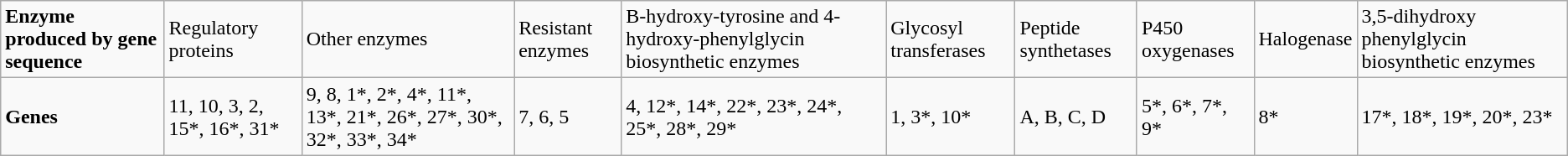<table class="wikitable" border="1">
<tr>
<td><strong>Enzyme produced by gene sequence</strong></td>
<td>Regulatory proteins</td>
<td>Other enzymes</td>
<td>Resistant enzymes</td>
<td>Β-hydroxy-tyrosine and 4-hydroxy-phenylglycin biosynthetic enzymes</td>
<td>Glycosyl transferases</td>
<td>Peptide synthetases</td>
<td>P450 oxygenases</td>
<td>Halogenase</td>
<td>3,5-dihydroxy phenylglycin biosynthetic enzymes</td>
</tr>
<tr>
<td><strong>Genes</strong></td>
<td>11, 10, 3, 2, 15*, 16*, 31*</td>
<td>9, 8, 1*, 2*, 4*, 11*, 13*, 21*, 26*, 27*, 30*, 32*, 33*, 34*</td>
<td>7, 6, 5</td>
<td>4, 12*, 14*, 22*, 23*, 24*, 25*, 28*, 29*</td>
<td>1, 3*, 10*</td>
<td>A, B, C, D</td>
<td>5*, 6*, 7*, 9*</td>
<td>8*</td>
<td>17*, 18*, 19*, 20*, 23*</td>
</tr>
</table>
